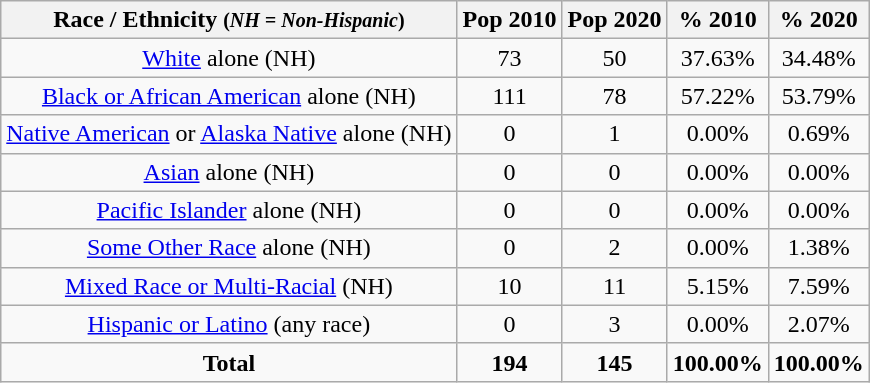<table class="wikitable" style="text-align:center;">
<tr>
<th>Race / Ethnicity <small>(<em>NH = Non-Hispanic</em>)</small></th>
<th>Pop 2010</th>
<th>Pop 2020</th>
<th>% 2010</th>
<th>% 2020</th>
</tr>
<tr>
<td><a href='#'>White</a> alone (NH)</td>
<td>73</td>
<td>50</td>
<td>37.63%</td>
<td>34.48%</td>
</tr>
<tr>
<td><a href='#'>Black or African American</a> alone (NH)</td>
<td>111</td>
<td>78</td>
<td>57.22%</td>
<td>53.79%</td>
</tr>
<tr>
<td><a href='#'>Native American</a> or <a href='#'>Alaska Native</a> alone (NH)</td>
<td>0</td>
<td>1</td>
<td>0.00%</td>
<td>0.69%</td>
</tr>
<tr>
<td><a href='#'>Asian</a> alone (NH)</td>
<td>0</td>
<td>0</td>
<td>0.00%</td>
<td>0.00%</td>
</tr>
<tr>
<td><a href='#'>Pacific Islander</a> alone (NH)</td>
<td>0</td>
<td>0</td>
<td>0.00%</td>
<td>0.00%</td>
</tr>
<tr>
<td><a href='#'>Some Other Race</a> alone (NH)</td>
<td>0</td>
<td>2</td>
<td>0.00%</td>
<td>1.38%</td>
</tr>
<tr>
<td><a href='#'>Mixed Race or Multi-Racial</a> (NH)</td>
<td>10</td>
<td>11</td>
<td>5.15%</td>
<td>7.59%</td>
</tr>
<tr>
<td><a href='#'>Hispanic or Latino</a> (any race)</td>
<td>0</td>
<td>3</td>
<td>0.00%</td>
<td>2.07%</td>
</tr>
<tr>
<td><strong>Total</strong></td>
<td><strong>194</strong></td>
<td><strong>145</strong></td>
<td><strong>100.00%</strong></td>
<td><strong>100.00%</strong></td>
</tr>
</table>
